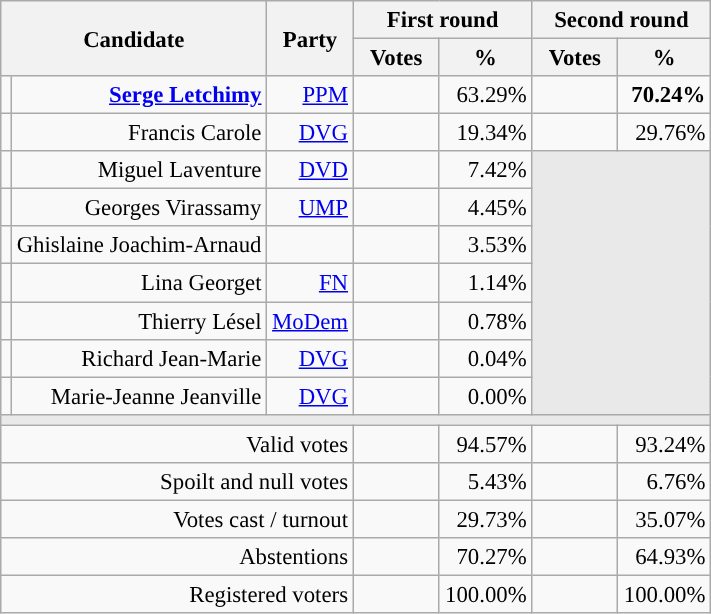<table class="wikitable" style="text-align:right;font-size:95%;">
<tr>
<th rowspan=2 colspan=2>Candidate</th>
<th rowspan=2 colspan=1>Party</th>
<th colspan=2>First round</th>
<th colspan=2>Second round</th>
</tr>
<tr>
<th style="width:50px;">Votes</th>
<th style="width:55px;">%</th>
<th style="width:50px;">Votes</th>
<th style="width:55px;">%</th>
</tr>
<tr>
<td style="color:inherit;background-color:"></td>
<td><strong><a href='#'>Serge Letchimy</a></strong></td>
<td><a href='#'>PPM</a></td>
<td></td>
<td>63.29%</td>
<td><strong></strong></td>
<td><strong>70.24%</strong></td>
</tr>
<tr>
<td style="color:inherit;background-color:"></td>
<td>Francis Carole</td>
<td><a href='#'>DVG</a></td>
<td></td>
<td>19.34%</td>
<td></td>
<td>29.76%</td>
</tr>
<tr>
<td style="color:inherit;background-color:"></td>
<td>Miguel Laventure</td>
<td><a href='#'>DVD</a></td>
<td></td>
<td>7.42%</td>
<td colspan=7 rowspan=7 style="background-color:#E9E9E9;"></td>
</tr>
<tr>
<td style="color:inherit;background-color:"></td>
<td>Georges Virassamy</td>
<td><a href='#'>UMP</a></td>
<td></td>
<td>4.45%</td>
</tr>
<tr>
<td style="color:inherit;background-color:"></td>
<td>Ghislaine Joachim-Arnaud</td>
<td></td>
<td></td>
<td>3.53%</td>
</tr>
<tr>
<td style="color:inherit;background-color:"></td>
<td>Lina Georget</td>
<td><a href='#'>FN</a></td>
<td></td>
<td>1.14%</td>
</tr>
<tr>
<td style="color:inherit;background-color:"></td>
<td>Thierry Lésel</td>
<td><a href='#'>MoDem</a></td>
<td></td>
<td>0.78%</td>
</tr>
<tr>
<td style="color:inherit;background-color:"></td>
<td>Richard Jean-Marie</td>
<td><a href='#'>DVG</a></td>
<td></td>
<td>0.04%</td>
</tr>
<tr>
<td style="color:inherit;background-color:"></td>
<td>Marie-Jeanne Jeanville</td>
<td><a href='#'>DVG</a></td>
<td></td>
<td>0.00%</td>
</tr>
<tr>
<td colspan=7 style="background-color:#E9E9E9;"></td>
</tr>
<tr>
<td colspan=3>Valid votes</td>
<td></td>
<td>94.57%</td>
<td></td>
<td>93.24%</td>
</tr>
<tr>
<td colspan=3>Spoilt and null votes</td>
<td></td>
<td>5.43%</td>
<td></td>
<td>6.76%</td>
</tr>
<tr>
<td colspan=3>Votes cast / turnout</td>
<td></td>
<td>29.73%</td>
<td></td>
<td>35.07%</td>
</tr>
<tr>
<td colspan=3>Abstentions</td>
<td></td>
<td>70.27%</td>
<td></td>
<td>64.93%</td>
</tr>
<tr>
<td colspan=3>Registered voters</td>
<td></td>
<td>100.00%</td>
<td></td>
<td>100.00%</td>
</tr>
</table>
